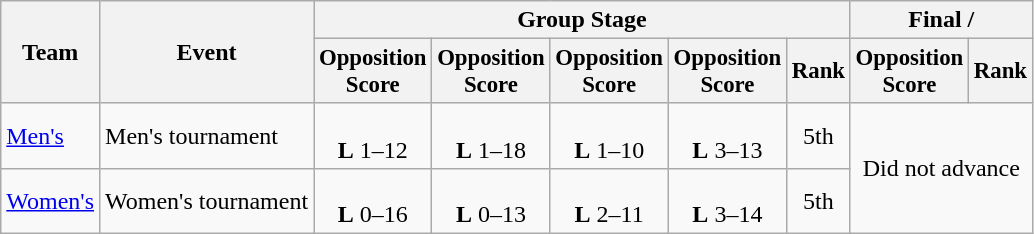<table class="wikitable" style="font-size:90">
<tr>
<th rowspan=2>Team</th>
<th rowspan=2>Event</th>
<th colspan=5>Group Stage</th>
<th colspan=2>Final / </th>
</tr>
<tr style="font-size:95%">
<th>Opposition<br>Score</th>
<th>Opposition<br>Score</th>
<th>Opposition<br>Score</th>
<th>Opposition<br>Score</th>
<th>Rank</th>
<th>Opposition<br>Score</th>
<th>Rank</th>
</tr>
<tr align=center>
<td align=left><a href='#'>Men's</a></td>
<td align=left>Men's tournament</td>
<td><br><strong>L</strong> 1–12</td>
<td><br><strong>L</strong> 1–18</td>
<td><br><strong>L</strong> 1–10</td>
<td><br><strong>L</strong> 3–13</td>
<td>5th</td>
<td rowspan=2 colspan=2>Did not advance</td>
</tr>
<tr align=center>
<td align=left><a href='#'>Women's</a></td>
<td align=left>Women's tournament</td>
<td><br><strong>L</strong> 0–16</td>
<td><br><strong>L</strong> 0–13</td>
<td><br><strong>L</strong> 2–11</td>
<td><br><strong>L</strong> 3–14</td>
<td>5th</td>
</tr>
</table>
